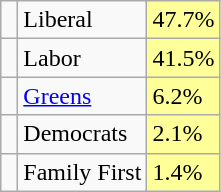<table class="wikitable">
<tr>
<td> </td>
<td>Liberal</td>
<td bgcolor="FFFF99">47.7%</td>
</tr>
<tr>
<td> </td>
<td>Labor</td>
<td bgcolor="FFFF99">41.5%</td>
</tr>
<tr>
<td> </td>
<td><a href='#'>Greens</a></td>
<td bgcolor="FFFF99">6.2%</td>
</tr>
<tr>
<td> </td>
<td>Democrats</td>
<td bgcolor="FFFF99">2.1%</td>
</tr>
<tr>
<td> </td>
<td>Family First</td>
<td bgcolor="FFFF99">1.4%</td>
</tr>
</table>
